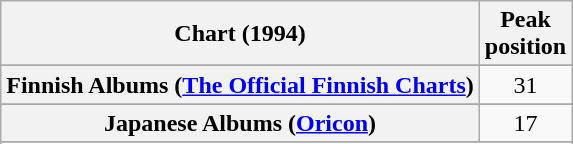<table class="wikitable sortable plainrowheaders" style="text-align:center">
<tr>
<th scope="col">Chart (1994)</th>
<th scope="col">Peak<br>position</th>
</tr>
<tr>
</tr>
<tr>
</tr>
<tr>
<th scope="row">Finnish Albums (<a href='#'>The Official Finnish Charts</a>)</th>
<td align="center">31</td>
</tr>
<tr>
</tr>
<tr>
<th scope="row">Japanese Albums (<a href='#'>Oricon</a>)</th>
<td>17</td>
</tr>
<tr>
</tr>
<tr>
</tr>
<tr>
</tr>
<tr>
</tr>
<tr>
</tr>
</table>
